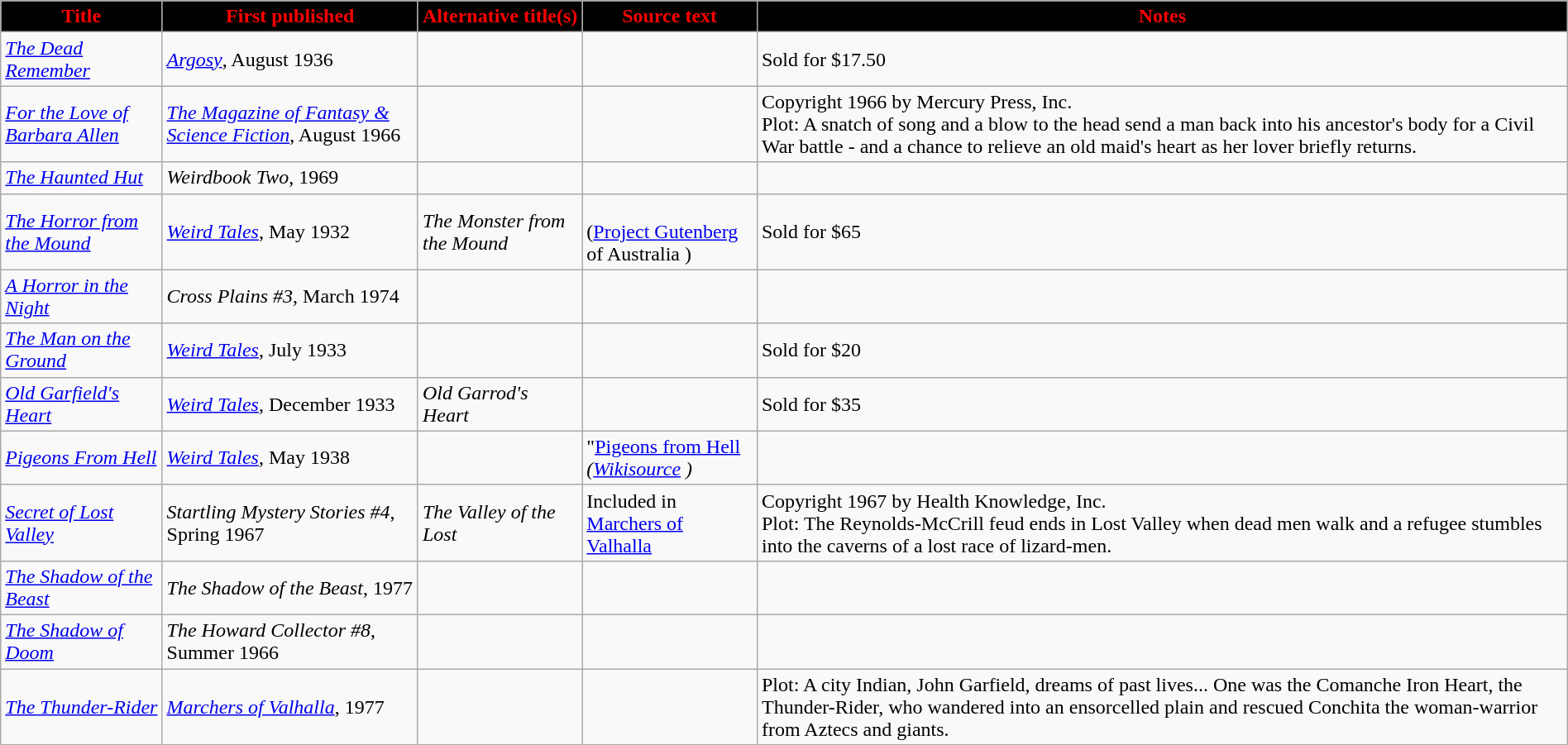<table class="wikitable" width="100%">
<tr>
<th style="background:black; color:red">Title</th>
<th style="background:black; color:red">First published</th>
<th style="background:black; color:red">Alternative title(s)</th>
<th style="background:black; color:red">Source text</th>
<th style="background:black; color:red">Notes</th>
</tr>
<tr>
<td><em><a href='#'>The Dead Remember</a></em></td>
<td><em><a href='#'>Argosy</a></em>, August 1936</td>
<td></td>
<td></td>
<td>Sold for $17.50</td>
</tr>
<tr>
<td><em><a href='#'>For the Love of Barbara Allen</a></em></td>
<td><em><a href='#'>The Magazine of Fantasy & Science Fiction</a></em>, August 1966</td>
<td></td>
<td></td>
<td>Copyright 1966 by Mercury Press, Inc.<br>Plot: A snatch of song and a blow to the head send a man back into his ancestor's body for a Civil War battle - and a chance to relieve an old maid's heart as her lover briefly returns.</td>
</tr>
<tr>
<td><em><a href='#'>The Haunted Hut</a></em></td>
<td><em>Weirdbook Two</em>, 1969</td>
<td></td>
<td></td>
<td></td>
</tr>
<tr>
<td><em><a href='#'>The Horror from the Mound</a></em></td>
<td><em><a href='#'>Weird Tales</a></em>, May 1932</td>
<td><em>The Monster from the Mound</em></td>
<td><em></em><br>(<a href='#'>Project Gutenberg</a> of Australia )</td>
<td>Sold for $65</td>
</tr>
<tr>
<td><em><a href='#'>A Horror in the Night</a></em></td>
<td><em>Cross Plains #3</em>, March 1974</td>
<td></td>
<td></td>
<td></td>
</tr>
<tr>
<td><em><a href='#'>The Man on the Ground</a></em></td>
<td><em><a href='#'>Weird Tales</a></em>, July 1933</td>
<td></td>
<td></td>
<td>Sold for $20</td>
</tr>
<tr>
<td><em><a href='#'>Old Garfield's Heart</a></em></td>
<td><em><a href='#'>Weird Tales</a></em>, December 1933</td>
<td><em>Old Garrod's Heart</em></td>
<td></td>
<td>Sold for $35</td>
</tr>
<tr>
<td><em><a href='#'>Pigeons From Hell</a></em></td>
<td><em><a href='#'>Weird Tales</a></em>, May 1938</td>
<td></td>
<td>"<a href='#'>Pigeons from Hell</a><em><br>(<a href='#'>Wikisource</a> ) </em></td>
<td></td>
</tr>
<tr>
<td><em><a href='#'>Secret of Lost Valley</a></em></td>
<td><em>Startling Mystery Stories #4</em>, Spring 1967</td>
<td><em>The Valley of the Lost</em></td>
<td>Included in <a href='#'>Marchers of Valhalla</a></td>
<td>Copyright 1967 by Health Knowledge, Inc.<br>Plot: The Reynolds-McCrill feud ends in Lost Valley when dead men walk and a refugee stumbles into the caverns of a lost race of lizard-men.</td>
</tr>
<tr>
<td><em><a href='#'>The Shadow of the Beast</a></em></td>
<td><em>The Shadow of the Beast</em>, 1977</td>
<td></td>
<td></td>
<td></td>
</tr>
<tr>
<td><em><a href='#'>The Shadow of Doom</a></em></td>
<td><em>The Howard Collector #8</em>, Summer 1966</td>
<td></td>
<td></td>
<td></td>
</tr>
<tr>
<td><em><a href='#'>The Thunder-Rider</a></em></td>
<td><em><a href='#'>Marchers of Valhalla</a></em>, 1977</td>
<td></td>
<td></td>
<td>Plot: A city Indian, John Garfield, dreams of past lives...  One was the Comanche Iron Heart, the Thunder-Rider, who wandered into an ensorcelled plain and rescued Conchita the woman-warrior from Aztecs and giants.</td>
</tr>
<tr>
</tr>
</table>
